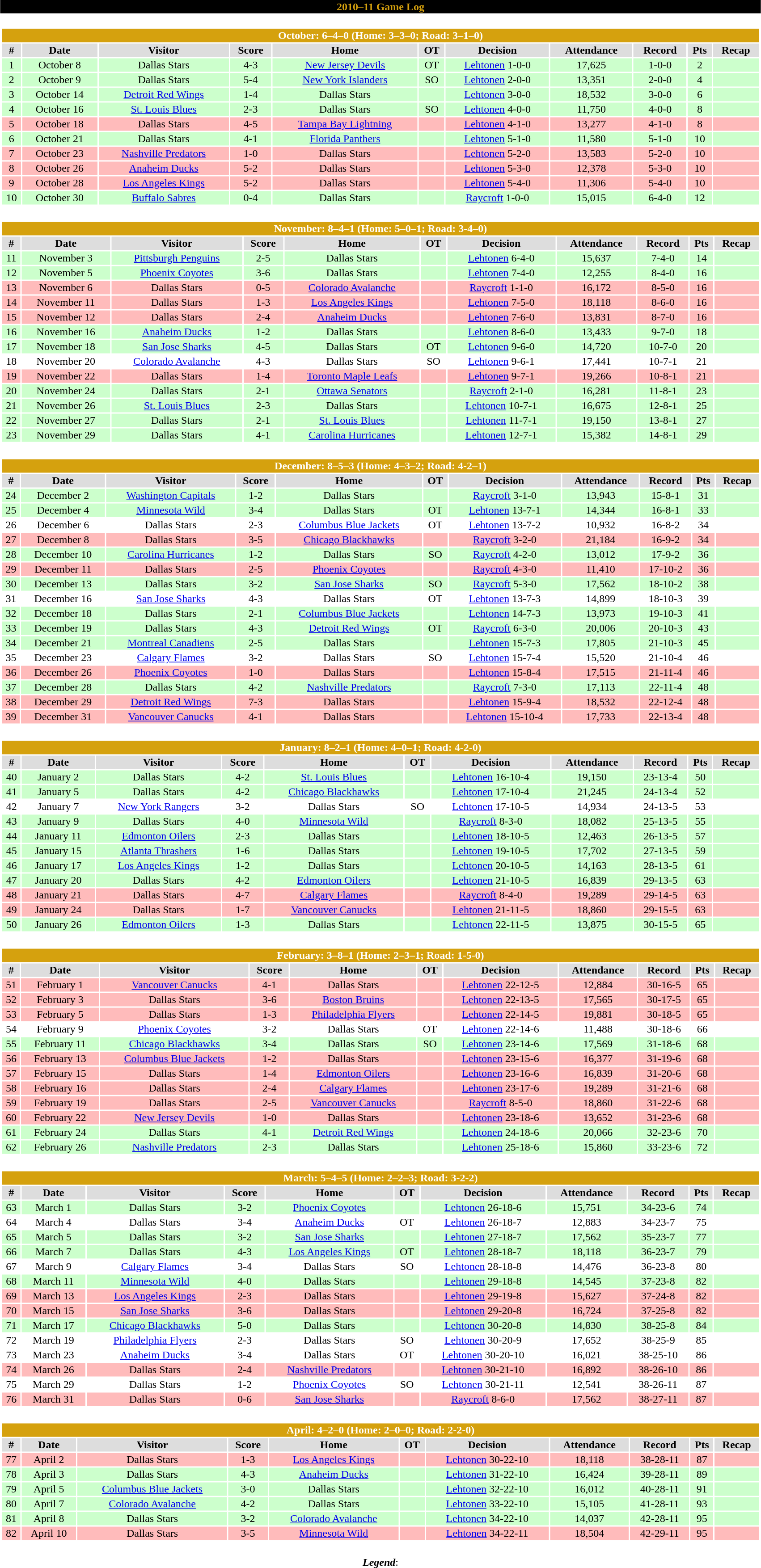<table class="toccolours" width=90% style="clear:both; margin:1.5em auto; text-align:center;">
<tr>
<th colspan=11 style="background:#000000; color:#D5A10E;">2010–11 Game Log</th>
</tr>
<tr>
<td colspan=11><br><table class="toccolours collapsible collapsed" width=100%>
<tr>
<th colspan=11 style="background:#D5A10E; color:#FFFFFF;">October: 6–4–0 (Home: 3–3–0; Road: 3–1–0)</th>
</tr>
<tr align="center" bgcolor="#dddddd">
<td><strong>#</strong></td>
<td><strong>Date</strong></td>
<td><strong>Visitor</strong></td>
<td><strong>Score</strong></td>
<td><strong>Home</strong></td>
<td><strong>OT</strong></td>
<td><strong>Decision</strong></td>
<td><strong>Attendance</strong></td>
<td><strong>Record</strong></td>
<td><strong>Pts</strong></td>
<td><strong>Recap</strong></td>
</tr>
<tr align="center" bgcolor="#ccffcc">
<td>1</td>
<td>October 8</td>
<td>Dallas Stars</td>
<td>4-3</td>
<td><a href='#'>New Jersey Devils</a></td>
<td>OT</td>
<td><a href='#'>Lehtonen</a> 1-0-0</td>
<td>17,625</td>
<td>1-0-0</td>
<td>2</td>
<td></td>
</tr>
<tr align="center" bgcolor="#ccffcc">
<td>2</td>
<td>October 9</td>
<td>Dallas Stars</td>
<td>5-4</td>
<td><a href='#'>New York Islanders</a></td>
<td>SO</td>
<td><a href='#'>Lehtonen</a> 2-0-0</td>
<td>13,351</td>
<td>2-0-0</td>
<td>4</td>
<td></td>
</tr>
<tr align="center" bgcolor="ccffcc">
<td>3</td>
<td>October 14</td>
<td><a href='#'>Detroit Red Wings</a></td>
<td>1-4</td>
<td>Dallas Stars</td>
<td></td>
<td><a href='#'>Lehtonen</a> 3-0-0</td>
<td>18,532</td>
<td>3-0-0</td>
<td>6</td>
<td></td>
</tr>
<tr align="center" bgcolor="ccffcc">
<td>4</td>
<td>October 16</td>
<td><a href='#'>St. Louis Blues</a></td>
<td>2-3</td>
<td>Dallas Stars</td>
<td>SO</td>
<td><a href='#'>Lehtonen</a> 4-0-0</td>
<td>11,750</td>
<td>4-0-0</td>
<td>8</td>
<td></td>
</tr>
<tr align="center" bgcolor="ffbbbb">
<td>5</td>
<td>October 18</td>
<td>Dallas Stars</td>
<td>4-5</td>
<td><a href='#'>Tampa Bay Lightning</a></td>
<td></td>
<td><a href='#'>Lehtonen</a> 4-1-0</td>
<td>13,277</td>
<td>4-1-0</td>
<td>8</td>
<td></td>
</tr>
<tr align="center" bgcolor="ccffcc">
<td>6</td>
<td>October 21</td>
<td>Dallas Stars</td>
<td>4-1</td>
<td><a href='#'>Florida Panthers</a></td>
<td></td>
<td><a href='#'>Lehtonen</a> 5-1-0</td>
<td>11,580</td>
<td>5-1-0</td>
<td>10</td>
<td></td>
</tr>
<tr align="center" bgcolor="ffbbbb">
<td>7</td>
<td>October 23</td>
<td><a href='#'>Nashville Predators</a></td>
<td>1-0</td>
<td>Dallas Stars</td>
<td></td>
<td><a href='#'>Lehtonen</a> 5-2-0</td>
<td>13,583</td>
<td>5-2-0</td>
<td>10</td>
<td></td>
</tr>
<tr align="center" bgcolor="ffbbbb">
<td>8</td>
<td>October 26</td>
<td><a href='#'>Anaheim Ducks</a></td>
<td>5-2</td>
<td>Dallas Stars</td>
<td></td>
<td><a href='#'>Lehtonen</a> 5-3-0</td>
<td>12,378</td>
<td>5-3-0</td>
<td>10</td>
<td></td>
</tr>
<tr align="center" bgcolor="ffbbbb">
<td>9</td>
<td>October 28</td>
<td><a href='#'>Los Angeles Kings</a></td>
<td>5-2</td>
<td>Dallas Stars</td>
<td></td>
<td><a href='#'>Lehtonen</a> 5-4-0</td>
<td>11,306</td>
<td>5-4-0</td>
<td>10</td>
<td></td>
</tr>
<tr align="center" bgcolor="ccffcc">
<td>10</td>
<td>October 30</td>
<td><a href='#'>Buffalo Sabres</a></td>
<td>0-4</td>
<td>Dallas Stars</td>
<td></td>
<td><a href='#'>Raycroft</a> 1-0-0</td>
<td>15,015</td>
<td>6-4-0</td>
<td>12</td>
<td></td>
</tr>
</table>
</td>
</tr>
<tr>
<td colspan=11><br><table class="toccolours collapsible collapsed" width=100%>
<tr>
<th colspan=11 style="background:#D5A10E; color:#FFFFFF;">November: 8–4–1 (Home: 5–0–1; Road: 3-4–0)</th>
</tr>
<tr align="center" bgcolor="#dddddd">
<td><strong>#</strong></td>
<td><strong>Date</strong></td>
<td><strong>Visitor</strong></td>
<td><strong>Score</strong></td>
<td><strong>Home</strong></td>
<td><strong>OT</strong></td>
<td><strong>Decision</strong></td>
<td><strong>Attendance</strong></td>
<td><strong>Record</strong></td>
<td><strong>Pts</strong></td>
<td><strong>Recap</strong></td>
</tr>
<tr align="center" bgcolor="#ccffcc">
<td>11</td>
<td>November 3</td>
<td><a href='#'>Pittsburgh Penguins</a></td>
<td>2-5</td>
<td>Dallas Stars</td>
<td></td>
<td><a href='#'>Lehtonen</a> 6-4-0</td>
<td>15,637</td>
<td>7-4-0</td>
<td>14</td>
<td></td>
</tr>
<tr align="center" bgcolor="#ccffcc">
<td>12</td>
<td>November 5</td>
<td><a href='#'>Phoenix Coyotes</a></td>
<td>3-6</td>
<td>Dallas Stars</td>
<td></td>
<td><a href='#'>Lehtonen</a> 7-4-0</td>
<td>12,255</td>
<td>8-4-0</td>
<td>16</td>
<td></td>
</tr>
<tr align="center" bgcolor="ffbbbb">
<td>13</td>
<td>November 6</td>
<td>Dallas Stars</td>
<td>0-5</td>
<td><a href='#'>Colorado Avalanche</a></td>
<td></td>
<td><a href='#'>Raycroft</a> 1-1-0</td>
<td>16,172</td>
<td>8-5-0</td>
<td>16</td>
<td></td>
</tr>
<tr align="center" bgcolor="ffbbbb">
<td>14</td>
<td>November 11</td>
<td>Dallas Stars</td>
<td>1-3</td>
<td><a href='#'>Los Angeles Kings</a></td>
<td></td>
<td><a href='#'>Lehtonen</a> 7-5-0</td>
<td>18,118</td>
<td>8-6-0</td>
<td>16</td>
<td></td>
</tr>
<tr align="center" bgcolor="ffbbbb">
<td>15</td>
<td>November 12</td>
<td>Dallas Stars</td>
<td>2-4</td>
<td><a href='#'>Anaheim Ducks</a></td>
<td></td>
<td><a href='#'>Lehtonen</a> 7-6-0</td>
<td>13,831</td>
<td>8-7-0</td>
<td>16</td>
<td></td>
</tr>
<tr align="center" bgcolor="ccffcc">
<td>16</td>
<td>November 16</td>
<td><a href='#'>Anaheim Ducks</a></td>
<td>1-2</td>
<td>Dallas Stars</td>
<td></td>
<td><a href='#'>Lehtonen</a> 8-6-0</td>
<td>13,433</td>
<td>9-7-0</td>
<td>18</td>
<td></td>
</tr>
<tr align="center" bgcolor="ccffcc">
<td>17</td>
<td>November 18</td>
<td><a href='#'>San Jose Sharks</a></td>
<td>4-5</td>
<td>Dallas Stars</td>
<td>OT</td>
<td><a href='#'>Lehtonen</a> 9-6-0</td>
<td>14,720</td>
<td>10-7-0</td>
<td>20</td>
<td></td>
</tr>
<tr align="center" bgcolor="ffffff">
<td>18</td>
<td>November 20</td>
<td><a href='#'>Colorado Avalanche</a></td>
<td>4-3</td>
<td>Dallas Stars</td>
<td>SO</td>
<td><a href='#'>Lehtonen</a> 9-6-1</td>
<td>17,441</td>
<td>10-7-1</td>
<td>21</td>
<td></td>
</tr>
<tr align="center" bgcolor="ffbbbb">
<td>19</td>
<td>November 22</td>
<td>Dallas Stars</td>
<td>1-4</td>
<td><a href='#'>Toronto Maple Leafs</a></td>
<td></td>
<td><a href='#'>Lehtonen</a> 9-7-1</td>
<td>19,266</td>
<td>10-8-1</td>
<td>21</td>
<td></td>
</tr>
<tr align="center" bgcolor="ccffcc">
<td>20</td>
<td>November 24</td>
<td>Dallas Stars</td>
<td>2-1</td>
<td><a href='#'>Ottawa Senators</a></td>
<td></td>
<td><a href='#'>Raycroft</a> 2-1-0</td>
<td>16,281</td>
<td>11-8-1</td>
<td>23</td>
<td></td>
</tr>
<tr align="center" bgcolor="ccffcc">
<td>21</td>
<td>November 26</td>
<td><a href='#'>St. Louis Blues</a></td>
<td>2-3</td>
<td>Dallas Stars</td>
<td></td>
<td><a href='#'>Lehtonen</a> 10-7-1</td>
<td>16,675</td>
<td>12-8-1</td>
<td>25</td>
<td></td>
</tr>
<tr align="center" bgcolor="ccffcc">
<td>22</td>
<td>November 27</td>
<td>Dallas Stars</td>
<td>2-1</td>
<td><a href='#'>St. Louis Blues</a></td>
<td></td>
<td><a href='#'>Lehtonen</a> 11-7-1</td>
<td>19,150</td>
<td>13-8-1</td>
<td>27</td>
<td></td>
</tr>
<tr align="center" bgcolor="ccffcc">
<td>23</td>
<td>November 29</td>
<td>Dallas Stars</td>
<td>4-1</td>
<td><a href='#'>Carolina Hurricanes</a></td>
<td></td>
<td><a href='#'>Lehtonen</a> 12-7-1</td>
<td>15,382</td>
<td>14-8-1</td>
<td>29</td>
<td></td>
</tr>
</table>
</td>
</tr>
<tr>
<td colspan=11><br><table class="toccolours collapsible collapsed" width=100%>
<tr>
<th colspan=11 style="background:#D5A10E; color:#FFFFFF;">December: 8–5–3 (Home: 4–3–2; Road: 4-2–1)</th>
</tr>
<tr align="center" bgcolor="#dddddd">
<td><strong>#</strong></td>
<td><strong>Date</strong></td>
<td><strong>Visitor</strong></td>
<td><strong>Score</strong></td>
<td><strong>Home</strong></td>
<td><strong>OT</strong></td>
<td><strong>Decision</strong></td>
<td><strong>Attendance</strong></td>
<td><strong>Record</strong></td>
<td><strong>Pts</strong></td>
<td><strong>Recap</strong></td>
</tr>
<tr align="center" bgcolor="#ccffcc">
<td>24</td>
<td>December 2</td>
<td><a href='#'>Washington Capitals</a></td>
<td>1-2</td>
<td>Dallas Stars</td>
<td></td>
<td><a href='#'>Raycroft</a> 3-1-0</td>
<td>13,943</td>
<td>15-8-1</td>
<td>31</td>
<td></td>
</tr>
<tr align="center" bgcolor="#ccffcc">
<td>25</td>
<td>December 4</td>
<td><a href='#'>Minnesota Wild</a></td>
<td>3-4</td>
<td>Dallas Stars</td>
<td>OT</td>
<td><a href='#'>Lehtonen</a> 13-7-1</td>
<td>14,344</td>
<td>16-8-1</td>
<td>33</td>
<td></td>
</tr>
<tr align="center" bgcolor="ffffff">
<td>26</td>
<td>December 6</td>
<td>Dallas Stars</td>
<td>2-3</td>
<td><a href='#'>Columbus Blue Jackets</a></td>
<td>OT</td>
<td><a href='#'>Lehtonen</a> 13-7-2</td>
<td>10,932</td>
<td>16-8-2</td>
<td>34</td>
<td></td>
</tr>
<tr align="center" bgcolor="ffbbbb">
<td>27</td>
<td>December 8</td>
<td>Dallas Stars</td>
<td>3-5</td>
<td><a href='#'>Chicago Blackhawks</a></td>
<td></td>
<td><a href='#'>Raycroft</a> 3-2-0</td>
<td>21,184</td>
<td>16-9-2</td>
<td>34</td>
<td></td>
</tr>
<tr align="center" bgcolor="ccffcc">
<td>28</td>
<td>December 10</td>
<td><a href='#'>Carolina Hurricanes</a></td>
<td>1-2</td>
<td>Dallas Stars</td>
<td>SO</td>
<td><a href='#'>Raycroft</a> 4-2-0</td>
<td>13,012</td>
<td>17-9-2</td>
<td>36</td>
<td></td>
</tr>
<tr align="center" bgcolor="ffbbbb">
<td>29</td>
<td>December 11</td>
<td>Dallas Stars</td>
<td>2-5</td>
<td><a href='#'>Phoenix Coyotes</a></td>
<td></td>
<td><a href='#'>Raycroft</a> 4-3-0</td>
<td>11,410</td>
<td>17-10-2</td>
<td>36</td>
<td></td>
</tr>
<tr align="center" bgcolor="ccffcc">
<td>30</td>
<td>December 13</td>
<td>Dallas Stars</td>
<td>3-2</td>
<td><a href='#'>San Jose Sharks</a></td>
<td>SO</td>
<td><a href='#'>Raycroft</a> 5-3-0</td>
<td>17,562</td>
<td>18-10-2</td>
<td>38</td>
<td></td>
</tr>
<tr align="center" bgcolor="ffffff">
<td>31</td>
<td>December 16</td>
<td><a href='#'>San Jose Sharks</a></td>
<td>4-3</td>
<td>Dallas Stars</td>
<td>OT</td>
<td><a href='#'>Lehtonen</a> 13-7-3</td>
<td>14,899</td>
<td>18-10-3</td>
<td>39</td>
<td></td>
</tr>
<tr align="center" bgcolor="ccffcc">
<td>32</td>
<td>December 18</td>
<td>Dallas Stars</td>
<td>2-1</td>
<td><a href='#'>Columbus Blue Jackets</a></td>
<td></td>
<td><a href='#'>Lehtonen</a> 14-7-3</td>
<td>13,973</td>
<td>19-10-3</td>
<td>41</td>
<td></td>
</tr>
<tr align="center" bgcolor="ccffcc">
<td>33</td>
<td>December 19</td>
<td>Dallas Stars</td>
<td>4-3</td>
<td><a href='#'>Detroit Red Wings</a></td>
<td>OT</td>
<td><a href='#'>Raycroft</a> 6-3-0</td>
<td>20,006</td>
<td>20-10-3</td>
<td>43</td>
<td></td>
</tr>
<tr align="center" bgcolor="ccffcc">
<td>34</td>
<td>December 21</td>
<td><a href='#'>Montreal Canadiens</a></td>
<td>2-5</td>
<td>Dallas Stars</td>
<td></td>
<td><a href='#'>Lehtonen</a> 15-7-3</td>
<td>17,805</td>
<td>21-10-3</td>
<td>45</td>
<td></td>
</tr>
<tr align="center" bgcolor="ffffff">
<td>35</td>
<td>December 23</td>
<td><a href='#'>Calgary Flames</a></td>
<td>3-2</td>
<td>Dallas Stars</td>
<td>SO</td>
<td><a href='#'>Lehtonen</a> 15-7-4</td>
<td>15,520</td>
<td>21-10-4</td>
<td>46</td>
<td></td>
</tr>
<tr align="center" bgcolor="ffbbbb">
<td>36</td>
<td>December 26</td>
<td><a href='#'>Phoenix Coyotes</a></td>
<td>1-0</td>
<td>Dallas Stars</td>
<td></td>
<td><a href='#'>Lehtonen</a> 15-8-4</td>
<td>17,515</td>
<td>21-11-4</td>
<td>46</td>
<td></td>
</tr>
<tr align="center" bgcolor="ccffcc">
<td>37</td>
<td>December 28</td>
<td>Dallas Stars</td>
<td>4-2</td>
<td><a href='#'>Nashville Predators</a></td>
<td></td>
<td><a href='#'>Raycroft</a> 7-3-0</td>
<td>17,113</td>
<td>22-11-4</td>
<td>48</td>
<td></td>
</tr>
<tr align="center" bgcolor="ffbbbb">
<td>38</td>
<td>December 29</td>
<td><a href='#'>Detroit Red Wings</a></td>
<td>7-3</td>
<td>Dallas Stars</td>
<td></td>
<td><a href='#'>Lehtonen</a> 15-9-4</td>
<td>18,532</td>
<td>22-12-4</td>
<td>48</td>
<td></td>
</tr>
<tr align="center" bgcolor="ffbbbb">
<td>39</td>
<td>December 31</td>
<td><a href='#'>Vancouver Canucks</a></td>
<td>4-1</td>
<td>Dallas Stars</td>
<td></td>
<td><a href='#'>Lehtonen</a> 15-10-4</td>
<td>17,733</td>
<td>22-13-4</td>
<td>48</td>
<td></td>
</tr>
</table>
</td>
</tr>
<tr>
<td colspan=11><br><table class="toccolours collapsible collapsed" width=100%>
<tr>
<th colspan=11 style="background:#D5A10E; color:#FFFFFF;">January: 8–2–1 (Home: 4–0–1; Road: 4-2-0)</th>
</tr>
<tr align="center" bgcolor="#dddddd">
<td><strong>#</strong></td>
<td><strong>Date</strong></td>
<td><strong>Visitor</strong></td>
<td><strong>Score</strong></td>
<td><strong>Home</strong></td>
<td><strong>OT</strong></td>
<td><strong>Decision</strong></td>
<td><strong>Attendance</strong></td>
<td><strong>Record</strong></td>
<td><strong>Pts</strong></td>
<td><strong>Recap</strong></td>
</tr>
<tr align="center" bgcolor="#ccffcc">
<td>40</td>
<td>January 2</td>
<td>Dallas Stars</td>
<td>4-2</td>
<td><a href='#'>St. Louis Blues</a></td>
<td></td>
<td><a href='#'>Lehtonen</a> 16-10-4</td>
<td>19,150</td>
<td>23-13-4</td>
<td>50</td>
<td></td>
</tr>
<tr align="center" bgcolor="ccffcc">
<td>41</td>
<td>January 5</td>
<td>Dallas Stars</td>
<td>4-2</td>
<td><a href='#'>Chicago Blackhawks</a></td>
<td></td>
<td><a href='#'>Lehtonen</a> 17-10-4</td>
<td>21,245</td>
<td>24-13-4</td>
<td>52</td>
<td></td>
</tr>
<tr align="center" bgcolor="ffffff">
<td>42</td>
<td>January 7</td>
<td><a href='#'>New York Rangers</a></td>
<td>3-2</td>
<td>Dallas Stars</td>
<td>SO</td>
<td><a href='#'>Lehtonen</a> 17-10-5</td>
<td>14,934</td>
<td>24-13-5</td>
<td>53</td>
<td></td>
</tr>
<tr align="center" bgcolor="ccffcc">
<td>43</td>
<td>January 9</td>
<td>Dallas Stars</td>
<td>4-0</td>
<td><a href='#'>Minnesota Wild</a></td>
<td></td>
<td><a href='#'>Raycroft</a> 8-3-0</td>
<td>18,082</td>
<td>25-13-5</td>
<td>55</td>
<td></td>
</tr>
<tr align="center" bgcolor="ccffcc">
<td>44</td>
<td>January 11</td>
<td><a href='#'>Edmonton Oilers</a></td>
<td>2-3</td>
<td>Dallas Stars</td>
<td></td>
<td><a href='#'>Lehtonen</a> 18-10-5</td>
<td>12,463</td>
<td>26-13-5</td>
<td>57</td>
<td></td>
</tr>
<tr align="center" bgcolor="ccffcc">
<td>45</td>
<td>January 15</td>
<td><a href='#'>Atlanta Thrashers</a></td>
<td>1-6</td>
<td>Dallas Stars</td>
<td></td>
<td><a href='#'>Lehtonen</a> 19-10-5</td>
<td>17,702</td>
<td>27-13-5</td>
<td>59</td>
<td></td>
</tr>
<tr align="center" bgcolor="ccffcc">
<td>46</td>
<td>January 17</td>
<td><a href='#'>Los Angeles Kings</a></td>
<td>1-2</td>
<td>Dallas Stars</td>
<td></td>
<td><a href='#'>Lehtonen</a> 20-10-5</td>
<td>14,163</td>
<td>28-13-5</td>
<td>61</td>
<td></td>
</tr>
<tr align="center" bgcolor="ccffcc">
<td>47</td>
<td>January 20</td>
<td>Dallas Stars</td>
<td>4-2</td>
<td><a href='#'>Edmonton Oilers</a></td>
<td></td>
<td><a href='#'>Lehtonen</a> 21-10-5</td>
<td>16,839</td>
<td>29-13-5</td>
<td>63</td>
<td></td>
</tr>
<tr align="center" bgcolor="ffbbbb">
<td>48</td>
<td>January 21</td>
<td>Dallas Stars</td>
<td>4-7</td>
<td><a href='#'>Calgary Flames</a></td>
<td></td>
<td><a href='#'>Raycroft</a> 8-4-0</td>
<td>19,289</td>
<td>29-14-5</td>
<td>63</td>
<td></td>
</tr>
<tr align="center" bgcolor="ffbbbb">
<td>49</td>
<td>January 24</td>
<td>Dallas Stars</td>
<td>1-7</td>
<td><a href='#'>Vancouver Canucks</a></td>
<td></td>
<td><a href='#'>Lehtonen</a> 21-11-5</td>
<td>18,860</td>
<td>29-15-5</td>
<td>63</td>
<td></td>
</tr>
<tr align="center" bgcolor="ccffcc">
<td>50</td>
<td>January 26</td>
<td><a href='#'>Edmonton Oilers</a></td>
<td>1-3</td>
<td>Dallas Stars</td>
<td></td>
<td><a href='#'>Lehtonen</a> 22-11-5</td>
<td>13,875</td>
<td>30-15-5</td>
<td>65</td>
<td></td>
</tr>
</table>
</td>
</tr>
<tr>
<td colspan=11><br><table class="toccolours collapsible collapsed" width=100%>
<tr>
<th colspan=11 style="background:#D5A10E; color:#FFFFFF;">February: 3–8–1 (Home: 2–3–1; Road: 1-5-0)</th>
</tr>
<tr align="center" bgcolor="#dddddd">
<td><strong>#</strong></td>
<td><strong>Date</strong></td>
<td><strong>Visitor</strong></td>
<td><strong>Score</strong></td>
<td><strong>Home</strong></td>
<td><strong>OT</strong></td>
<td><strong>Decision</strong></td>
<td><strong>Attendance</strong></td>
<td><strong>Record</strong></td>
<td><strong>Pts</strong></td>
<td><strong>Recap</strong></td>
</tr>
<tr align="center" bgcolor="ffbbbb">
<td>51</td>
<td>February 1</td>
<td><a href='#'>Vancouver Canucks</a></td>
<td>4-1</td>
<td>Dallas Stars</td>
<td></td>
<td><a href='#'>Lehtonen</a> 22-12-5</td>
<td>12,884</td>
<td>30-16-5</td>
<td>65</td>
<td></td>
</tr>
<tr align="center" bgcolor="ffbbbb">
<td>52</td>
<td>February 3</td>
<td>Dallas Stars</td>
<td>3-6</td>
<td><a href='#'>Boston Bruins</a></td>
<td></td>
<td><a href='#'>Lehtonen</a> 22-13-5</td>
<td>17,565</td>
<td>30-17-5</td>
<td>65</td>
<td></td>
</tr>
<tr align="center" bgcolor="ffbbbb">
<td>53</td>
<td>February 5</td>
<td>Dallas Stars</td>
<td>1-3</td>
<td><a href='#'>Philadelphia Flyers</a></td>
<td></td>
<td><a href='#'>Lehtonen</a> 22-14-5</td>
<td>19,881</td>
<td>30-18-5</td>
<td>65</td>
<td></td>
</tr>
<tr align="center" bgcolor="ffffff">
<td>54</td>
<td>February 9</td>
<td><a href='#'>Phoenix Coyotes</a></td>
<td>3-2</td>
<td>Dallas Stars</td>
<td>OT</td>
<td><a href='#'>Lehtonen</a> 22-14-6</td>
<td>11,488</td>
<td>30-18-6</td>
<td>66</td>
<td></td>
</tr>
<tr align="center" bgcolor="ccffcc">
<td>55</td>
<td>February 11</td>
<td><a href='#'>Chicago Blackhawks</a></td>
<td>3-4</td>
<td>Dallas Stars</td>
<td>SO</td>
<td><a href='#'>Lehtonen</a> 23-14-6</td>
<td>17,569</td>
<td>31-18-6</td>
<td>68</td>
<td></td>
</tr>
<tr align="center" bgcolor="ffbbbb">
<td>56</td>
<td>February 13</td>
<td><a href='#'>Columbus Blue Jackets</a></td>
<td>1-2</td>
<td>Dallas Stars</td>
<td></td>
<td><a href='#'>Lehtonen</a> 23-15-6</td>
<td>16,377</td>
<td>31-19-6</td>
<td>68</td>
<td></td>
</tr>
<tr align="center" bgcolor="ffbbbb">
<td>57</td>
<td>February 15</td>
<td>Dallas Stars</td>
<td>1-4</td>
<td><a href='#'>Edmonton Oilers</a></td>
<td></td>
<td><a href='#'>Lehtonen</a> 23-16-6</td>
<td>16,839</td>
<td>31-20-6</td>
<td>68</td>
<td></td>
</tr>
<tr align="center" bgcolor="ffbbbb">
<td>58</td>
<td>February 16</td>
<td>Dallas Stars</td>
<td>2-4</td>
<td><a href='#'>Calgary Flames</a></td>
<td></td>
<td><a href='#'>Lehtonen</a> 23-17-6</td>
<td>19,289</td>
<td>31-21-6</td>
<td>68</td>
<td></td>
</tr>
<tr align="center" bgcolor="ffbbbb">
<td>59</td>
<td>February 19</td>
<td>Dallas Stars</td>
<td>2-5</td>
<td><a href='#'>Vancouver Canucks</a></td>
<td></td>
<td><a href='#'>Raycroft</a> 8-5-0</td>
<td>18,860</td>
<td>31-22-6</td>
<td>68</td>
<td></td>
</tr>
<tr align="center" bgcolor="ffbbbb">
<td>60</td>
<td>February 22</td>
<td><a href='#'>New Jersey Devils</a></td>
<td>1-0</td>
<td>Dallas Stars</td>
<td></td>
<td><a href='#'>Lehtonen</a> 23-18-6</td>
<td>13,652</td>
<td>31-23-6</td>
<td>68</td>
<td></td>
</tr>
<tr align="center" bgcolor="ccffcc">
<td>61</td>
<td>February 24</td>
<td>Dallas Stars</td>
<td>4-1</td>
<td><a href='#'>Detroit Red Wings</a></td>
<td></td>
<td><a href='#'>Lehtonen</a> 24-18-6</td>
<td>20,066</td>
<td>32-23-6</td>
<td>70</td>
<td></td>
</tr>
<tr align="center" bgcolor="ccffcc">
<td>62</td>
<td>February 26</td>
<td><a href='#'>Nashville Predators</a></td>
<td>2-3</td>
<td>Dallas Stars</td>
<td></td>
<td><a href='#'>Lehtonen</a> 25-18-6</td>
<td>15,860</td>
<td>33-23-6</td>
<td>72</td>
<td></td>
</tr>
</table>
</td>
</tr>
<tr>
<td colspan=11><br><table class="toccolours collapsible collapsed" width=100%>
<tr>
<th colspan=11 style="background:#D5A10E; color:#FFFFFF;">March: 5–4–5 (Home: 2–2–3; Road: 3-2-2)</th>
</tr>
<tr align="center" bgcolor="#dddddd">
<td><strong>#</strong></td>
<td><strong>Date</strong></td>
<td><strong>Visitor</strong></td>
<td><strong>Score</strong></td>
<td><strong>Home</strong></td>
<td><strong>OT</strong></td>
<td><strong>Decision</strong></td>
<td><strong>Attendance</strong></td>
<td><strong>Record</strong></td>
<td><strong>Pts</strong></td>
<td><strong>Recap</strong></td>
</tr>
<tr align="center" bgcolor="ccffcc">
<td>63</td>
<td>March 1</td>
<td>Dallas Stars</td>
<td>3-2</td>
<td><a href='#'>Phoenix Coyotes</a></td>
<td></td>
<td><a href='#'>Lehtonen</a> 26-18-6</td>
<td>15,751</td>
<td>34-23-6</td>
<td>74</td>
<td></td>
</tr>
<tr align="center" bgcolor="white">
<td>64</td>
<td>March 4</td>
<td>Dallas Stars</td>
<td>3-4</td>
<td><a href='#'>Anaheim Ducks</a></td>
<td>OT</td>
<td><a href='#'>Lehtonen</a> 26-18-7</td>
<td>12,883</td>
<td>34-23-7</td>
<td>75</td>
<td></td>
</tr>
<tr align="center" bgcolor="ccffcc">
<td>65</td>
<td>March 5</td>
<td>Dallas Stars</td>
<td>3-2</td>
<td><a href='#'>San Jose Sharks</a></td>
<td></td>
<td><a href='#'>Lehtonen</a> 27-18-7</td>
<td>17,562</td>
<td>35-23-7</td>
<td>77</td>
<td></td>
</tr>
<tr align="center" bgcolor="ccffcc">
<td>66</td>
<td>March 7</td>
<td>Dallas Stars</td>
<td>4-3</td>
<td><a href='#'>Los Angeles Kings</a></td>
<td>OT</td>
<td><a href='#'>Lehtonen</a> 28-18-7</td>
<td>18,118</td>
<td>36-23-7</td>
<td>79</td>
<td></td>
</tr>
<tr align="center" bgcolor="white">
<td>67</td>
<td>March 9</td>
<td><a href='#'>Calgary Flames</a></td>
<td>3-4</td>
<td>Dallas Stars</td>
<td>SO</td>
<td><a href='#'>Lehtonen</a> 28-18-8</td>
<td>14,476</td>
<td>36-23-8</td>
<td>80</td>
<td></td>
</tr>
<tr align="center" bgcolor="ccffcc">
<td>68</td>
<td>March 11</td>
<td><a href='#'>Minnesota Wild</a></td>
<td>4-0</td>
<td>Dallas Stars</td>
<td></td>
<td><a href='#'>Lehtonen</a> 29-18-8</td>
<td>14,545</td>
<td>37-23-8</td>
<td>82</td>
<td></td>
</tr>
<tr align="center" bgcolor="ffbbbb">
<td>69</td>
<td>March 13</td>
<td><a href='#'>Los Angeles Kings</a></td>
<td>2-3</td>
<td>Dallas Stars</td>
<td></td>
<td><a href='#'>Lehtonen</a> 29-19-8</td>
<td>15,627</td>
<td>37-24-8</td>
<td>82</td>
<td></td>
</tr>
<tr align="center" bgcolor="ffbbbb">
<td>70</td>
<td>March 15</td>
<td><a href='#'>San Jose Sharks</a></td>
<td>3-6</td>
<td>Dallas Stars</td>
<td></td>
<td><a href='#'>Lehtonen</a> 29-20-8</td>
<td>16,724</td>
<td>37-25-8</td>
<td>82</td>
<td></td>
</tr>
<tr align="center" bgcolor="ccffcc">
<td>71</td>
<td>March 17</td>
<td><a href='#'>Chicago Blackhawks</a></td>
<td>5-0</td>
<td>Dallas Stars</td>
<td></td>
<td><a href='#'>Lehtonen</a> 30-20-8</td>
<td>14,830</td>
<td>38-25-8</td>
<td>84</td>
<td></td>
</tr>
<tr align="center" bgcolor="white">
<td>72</td>
<td>March 19</td>
<td><a href='#'>Philadelphia Flyers</a></td>
<td>2-3</td>
<td>Dallas Stars</td>
<td>SO</td>
<td><a href='#'>Lehtonen</a> 30-20-9</td>
<td>17,652</td>
<td>38-25-9</td>
<td>85</td>
<td></td>
</tr>
<tr align="center" bgcolor="white">
<td>73</td>
<td>March 23</td>
<td><a href='#'>Anaheim Ducks</a></td>
<td>3-4</td>
<td>Dallas Stars</td>
<td>OT</td>
<td><a href='#'>Lehtonen</a> 30-20-10</td>
<td>16,021</td>
<td>38-25-10</td>
<td>86</td>
<td></td>
</tr>
<tr align="center" bgcolor="ffbbbb">
<td>74</td>
<td>March 26</td>
<td>Dallas Stars</td>
<td>2-4</td>
<td><a href='#'>Nashville Predators</a></td>
<td></td>
<td><a href='#'>Lehtonen</a> 30-21-10</td>
<td>16,892</td>
<td>38-26-10</td>
<td>86</td>
<td></td>
</tr>
<tr align="center" bgcolor="white">
<td>75</td>
<td>March 29</td>
<td>Dallas Stars</td>
<td>1-2</td>
<td><a href='#'>Phoenix Coyotes</a></td>
<td>SO</td>
<td><a href='#'>Lehtonen</a> 30-21-11</td>
<td>12,541</td>
<td>38-26-11</td>
<td>87</td>
<td></td>
</tr>
<tr align="center" bgcolor="ffbbbb">
<td>76</td>
<td>March 31</td>
<td>Dallas Stars</td>
<td>0-6</td>
<td><a href='#'>San Jose Sharks</a></td>
<td></td>
<td><a href='#'>Raycroft</a> 8-6-0</td>
<td>17,562</td>
<td>38-27-11</td>
<td>87</td>
<td></td>
</tr>
</table>
</td>
</tr>
<tr>
<td colspan=11><br><table class="toccolours collapsible collapsed" width=100%>
<tr>
<th colspan=11 style="background:#D5A10E; color:#FFFFFF;">April: 4–2–0 (Home: 2–0–0; Road: 2-2-0)</th>
</tr>
<tr align="center" bgcolor="#dddddd">
<td><strong>#</strong></td>
<td><strong>Date</strong></td>
<td><strong>Visitor</strong></td>
<td><strong>Score</strong></td>
<td><strong>Home</strong></td>
<td><strong>OT</strong></td>
<td><strong>Decision</strong></td>
<td><strong>Attendance</strong></td>
<td><strong>Record</strong></td>
<td><strong>Pts</strong></td>
<td><strong>Recap</strong></td>
</tr>
<tr align="center" bgcolor="ffbbbb">
<td>77</td>
<td>April 2</td>
<td>Dallas Stars</td>
<td>1-3</td>
<td><a href='#'>Los Angeles Kings</a></td>
<td></td>
<td><a href='#'>Lehtonen</a> 30-22-10</td>
<td>18,118</td>
<td>38-28-11</td>
<td>87</td>
<td></td>
</tr>
<tr align="center" bgcolor="ccffcc">
<td>78</td>
<td>April 3</td>
<td>Dallas Stars</td>
<td>4-3</td>
<td><a href='#'>Anaheim Ducks</a></td>
<td></td>
<td><a href='#'>Lehtonen</a> 31-22-10</td>
<td>16,424</td>
<td>39-28-11</td>
<td>89</td>
<td></td>
</tr>
<tr align="center" bgcolor="ccffcc">
<td>79</td>
<td>April 5</td>
<td><a href='#'>Columbus Blue Jackets</a></td>
<td>3-0</td>
<td>Dallas Stars</td>
<td></td>
<td><a href='#'>Lehtonen</a> 32-22-10</td>
<td>16,012</td>
<td>40-28-11</td>
<td>91</td>
<td></td>
</tr>
<tr align="center" bgcolor="ccffcc">
<td>80</td>
<td>April 7</td>
<td><a href='#'>Colorado Avalanche</a></td>
<td>4-2</td>
<td>Dallas Stars</td>
<td></td>
<td><a href='#'>Lehtonen</a> 33-22-10</td>
<td>15,105</td>
<td>41-28-11</td>
<td>93</td>
<td></td>
</tr>
<tr align="center" bgcolor="ccffcc">
<td>81</td>
<td>April 8</td>
<td>Dallas Stars</td>
<td>3-2</td>
<td><a href='#'>Colorado Avalanche</a></td>
<td></td>
<td><a href='#'>Lehtonen</a> 34-22-10</td>
<td>14,037</td>
<td>42-28-11</td>
<td>95</td>
<td></td>
</tr>
<tr align="center" bgcolor="ffbbbb">
<td>82</td>
<td>April 10</td>
<td>Dallas Stars</td>
<td>3-5</td>
<td><a href='#'>Minnesota Wild</a></td>
<td></td>
<td><a href='#'>Lehtonen</a> 34-22-11</td>
<td>18,504</td>
<td>42-29-11</td>
<td>95</td>
<td></td>
</tr>
</table>
</td>
</tr>
<tr>
<td colspan=11 align="center"><br><strong><em>Legend</em></strong>:


</td>
</tr>
</table>
